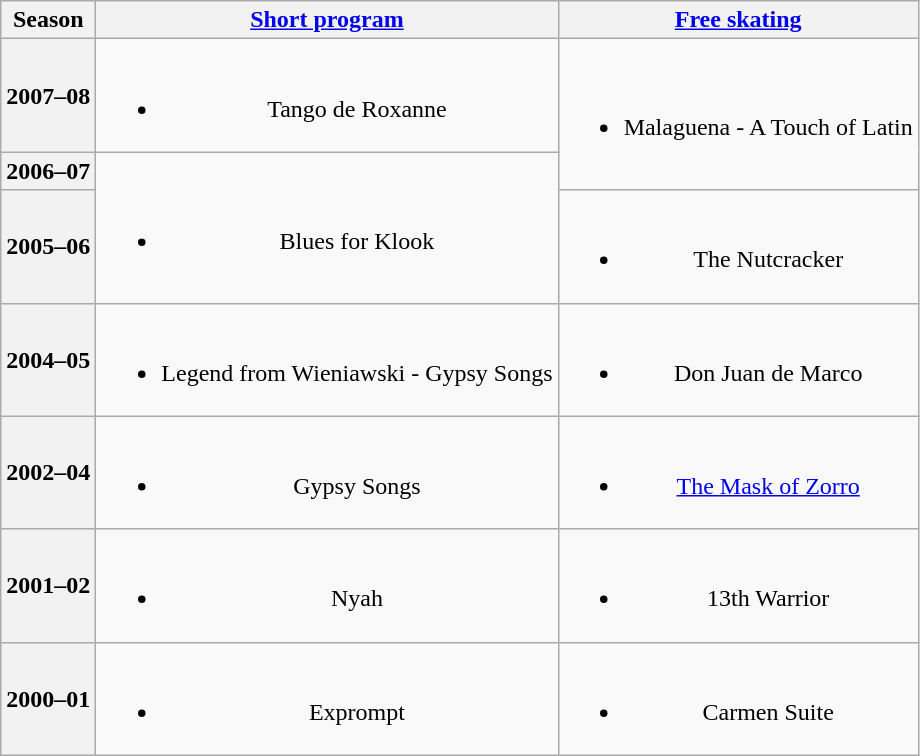<table class=wikitable style=text-align:center>
<tr>
<th>Season</th>
<th><a href='#'>Short program</a></th>
<th><a href='#'>Free skating</a></th>
</tr>
<tr>
<th>2007–08 <br></th>
<td><br><ul><li>Tango de Roxanne <br></li></ul></td>
<td rowspan=2><br><ul><li>Malaguena - A Touch of Latin <br></li></ul></td>
</tr>
<tr>
<th>2006–07 <br></th>
<td rowspan=2><br><ul><li>Blues for Klook <br></li></ul></td>
</tr>
<tr>
<th>2005–06 <br></th>
<td><br><ul><li>The Nutcracker <br></li></ul></td>
</tr>
<tr>
<th>2004–05 <br></th>
<td><br><ul><li>Legend from Wieniawski - Gypsy Songs <br></li></ul></td>
<td><br><ul><li>Don Juan de Marco <br></li></ul></td>
</tr>
<tr>
<th>2002–04 <br></th>
<td><br><ul><li>Gypsy Songs <br></li></ul></td>
<td><br><ul><li><a href='#'>The Mask of Zorro</a> <br></li></ul></td>
</tr>
<tr>
<th>2001–02 <br></th>
<td><br><ul><li>Nyah <br></li></ul></td>
<td><br><ul><li>13th Warrior <br></li></ul></td>
</tr>
<tr>
<th>2000–01 <br></th>
<td><br><ul><li>Exprompt <br></li></ul></td>
<td><br><ul><li>Carmen Suite <br></li></ul></td>
</tr>
</table>
